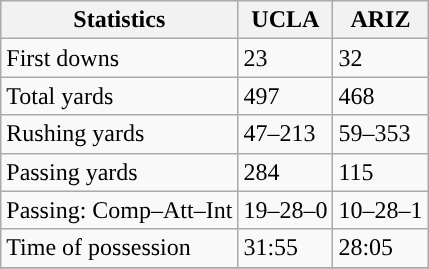<table class="wikitable" style="float: left;">
<tr>
<th>Statistics</th>
<th>UCLA</th>
<th>ARIZ</th>
</tr>
<tr>
<td>First downs</td>
<td>23</td>
<td>32</td>
</tr>
<tr>
<td>Total yards</td>
<td>497</td>
<td>468</td>
</tr>
<tr>
<td>Rushing yards</td>
<td>47–213</td>
<td>59–353</td>
</tr>
<tr>
<td>Passing yards</td>
<td>284</td>
<td>115</td>
</tr>
<tr>
<td>Passing: Comp–Att–Int</td>
<td>19–28–0</td>
<td>10–28–1</td>
</tr>
<tr>
<td>Time of possession</td>
<td>31:55</td>
<td>28:05</td>
</tr>
<tr>
</tr>
</table>
